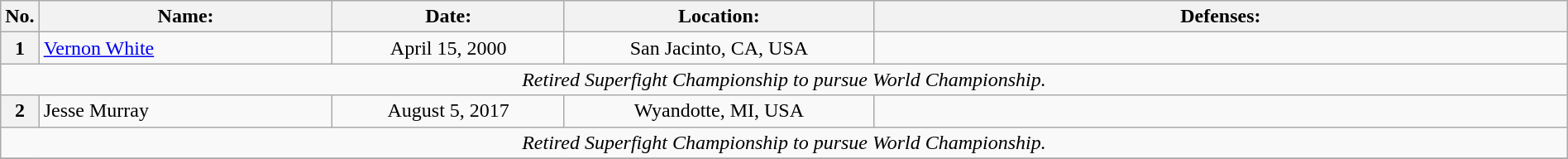<table class="wikitable" width=100%>
<tr>
<th width=1%>No.</th>
<th width=19%>Name:</th>
<th width=15%>Date:</th>
<th width=20%>Location:</th>
<th width=45%>Defenses:</th>
</tr>
<tr>
<th>1</th>
<td align=left> <a href='#'>Vernon White</a><br></td>
<td align=center>April 15, 2000<br></td>
<td align=center>San Jacinto, CA, USA</td>
<td><br></td>
</tr>
<tr>
<td align="center" colspan="5"><em>Retired Superfight Championship to pursue World Championship.</em></td>
</tr>
<tr>
<th>2</th>
<td align=left> Jesse Murray<br></td>
<td align=center>August 5, 2017<br></td>
<td align=center>Wyandotte, MI, USA</td>
<td></td>
</tr>
<tr>
<td align="center" colspan="5"><em>Retired Superfight Championship to pursue World Championship.</em></td>
</tr>
<tr>
</tr>
</table>
